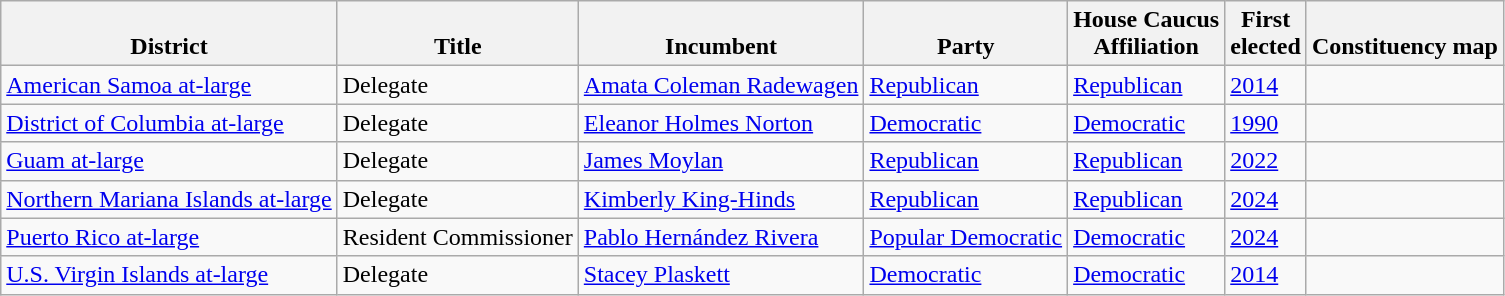<table class=wikitable>
<tr valign=bottom>
<th scope="col">District</th>
<th scope="col">Title</th>
<th scope="col">Incumbent</th>
<th scope="col">Party</th>
<th scope="col">House Caucus<br>Affiliation</th>
<th scope="col">First<br>elected</th>
<th scope="col">Constituency map</th>
</tr>
<tr>
<td scope="row"><a href='#'>American Samoa at-large</a></td>
<td>Delegate</td>
<td><a href='#'>Amata Coleman Radewagen</a></td>
<td><a href='#'>Republican</a></td>
<td><a href='#'>Republican</a></td>
<td><a href='#'>2014</a></td>
<td></td>
</tr>
<tr>
<td scope="row"><a href='#'>District of Columbia at-large</a></td>
<td>Delegate</td>
<td><a href='#'>Eleanor Holmes Norton</a></td>
<td><a href='#'>Democratic</a></td>
<td><a href='#'>Democratic</a></td>
<td><a href='#'>1990</a></td>
<td></td>
</tr>
<tr>
<td scope="row"><a href='#'>Guam at-large</a></td>
<td>Delegate</td>
<td><a href='#'>James Moylan</a></td>
<td><a href='#'>Republican</a></td>
<td><a href='#'>Republican</a></td>
<td><a href='#'>2022</a></td>
<td></td>
</tr>
<tr>
<td scope="row"><a href='#'>Northern Mariana Islands at-large</a></td>
<td>Delegate</td>
<td><a href='#'>Kimberly King-Hinds</a></td>
<td><a href='#'>Republican</a></td>
<td><a href='#'>Republican</a></td>
<td><a href='#'>2024</a></td>
<td></td>
</tr>
<tr>
<td scope="row"><a href='#'>Puerto Rico at-large</a></td>
<td>Resident Commissioner</td>
<td><a href='#'>Pablo Hernández Rivera</a></td>
<td><a href='#'>Popular Democratic</a></td>
<td><a href='#'>Democratic</a></td>
<td><a href='#'>2024</a></td>
<td></td>
</tr>
<tr>
<td scope="row"><a href='#'>U.S. Virgin Islands at-large</a></td>
<td>Delegate</td>
<td><a href='#'>Stacey Plaskett</a></td>
<td><a href='#'>Democratic</a></td>
<td><a href='#'>Democratic</a></td>
<td><a href='#'>2014</a></td>
<td></td>
</tr>
</table>
